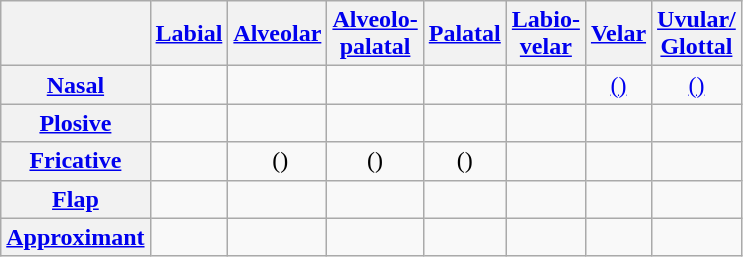<table class="wikitable">
<tr>
<th></th>
<th><a href='#'>Labial</a></th>
<th><a href='#'>Alveolar</a></th>
<th><a href='#'>Alveolo-<br>palatal</a></th>
<th><a href='#'>Palatal</a></th>
<th><a href='#'>Labio-<br>velar</a></th>
<th><a href='#'>Velar</a></th>
<th><a href='#'>Uvular/<br>Glottal</a></th>
</tr>
<tr>
<th><a href='#'>Nasal</a></th>
<td align=center class=nounderline></td>
<td align=center class=nounderline></td>
<td></td>
<td></td>
<td></td>
<td align=center class=nounderline><a href='#'>()</a></td>
<td align=center class=nounderline><a href='#'>()</a></td>
</tr>
<tr>
<th><a href='#'>Plosive</a></th>
<td align=center class=nounderline>   </td>
<td align=center class=nounderline>   </td>
<td align=center class=nounderline>   </td>
<td></td>
<td align=center class=nounderline>   </td>
<td align=center class=nounderline>   </td>
<td align=center class=nounderline></td>
</tr>
<tr>
<th><a href='#'>Fricative</a></th>
<td align=center class=nounderline></td>
<td align=center class=nounderline>  ()</td>
<td align=center class=nounderline>()</td>
<td align=center class=nounderline>()</td>
<td></td>
<td></td>
<td align=center class=nounderline></td>
</tr>
<tr>
<th><a href='#'>Flap</a></th>
<td></td>
<td align=center class=nounderline></td>
<td></td>
<td></td>
<td></td>
<td></td>
<td></td>
</tr>
<tr>
<th><a href='#'>Approximant</a></th>
<td></td>
<td></td>
<td></td>
<td align=center class=nounderline></td>
<td align=center class=nounderline></td>
<td></td>
<td></td>
</tr>
</table>
